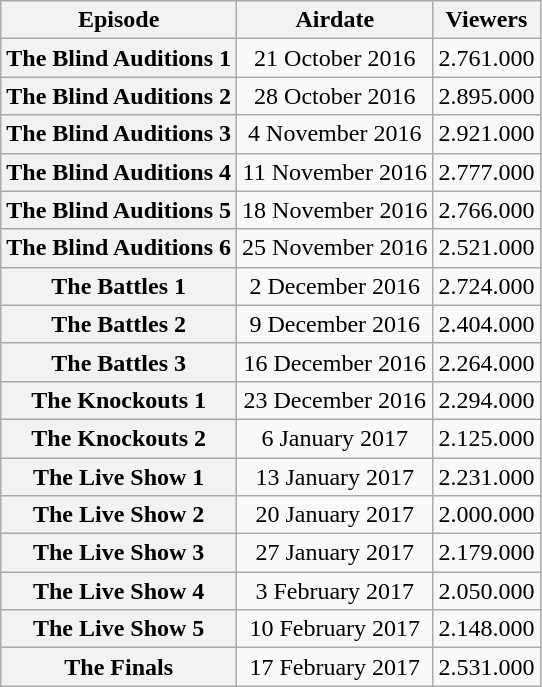<table class="wikitable sortable" style="text-align:center">
<tr>
<th>Episode</th>
<th>Airdate</th>
<th>Viewers</th>
</tr>
<tr>
<th>The Blind Auditions 1</th>
<td>21 October 2016</td>
<td>2.761.000</td>
</tr>
<tr>
<th>The Blind Auditions 2</th>
<td>28 October 2016</td>
<td>2.895.000</td>
</tr>
<tr>
<th>The Blind Auditions 3</th>
<td>4 November 2016</td>
<td>2.921.000</td>
</tr>
<tr>
<th>The Blind Auditions 4</th>
<td>11 November 2016</td>
<td>2.777.000</td>
</tr>
<tr>
<th>The Blind Auditions 5</th>
<td>18 November 2016</td>
<td>2.766.000</td>
</tr>
<tr>
<th>The Blind Auditions 6</th>
<td>25 November 2016</td>
<td>2.521.000</td>
</tr>
<tr>
<th>The Battles 1</th>
<td>2 December 2016</td>
<td>2.724.000</td>
</tr>
<tr>
<th>The Battles 2</th>
<td>9 December 2016</td>
<td>2.404.000</td>
</tr>
<tr>
<th>The Battles 3</th>
<td>16 December 2016</td>
<td>2.264.000</td>
</tr>
<tr>
<th>The Knockouts 1</th>
<td>23 December 2016</td>
<td>2.294.000</td>
</tr>
<tr>
<th>The Knockouts 2</th>
<td>6 January 2017</td>
<td>2.125.000</td>
</tr>
<tr>
<th>The Live Show 1</th>
<td>13 January 2017</td>
<td>2.231.000</td>
</tr>
<tr>
<th>The Live Show 2</th>
<td>20 January 2017</td>
<td>2.000.000</td>
</tr>
<tr>
<th>The Live Show 3</th>
<td>27 January 2017</td>
<td>2.179.000</td>
</tr>
<tr>
<th>The Live Show 4</th>
<td>3 February 2017</td>
<td>2.050.000</td>
</tr>
<tr>
<th>The Live Show 5</th>
<td>10 February 2017</td>
<td>2.148.000</td>
</tr>
<tr>
<th>The Finals</th>
<td>17 February 2017</td>
<td>2.531.000</td>
</tr>
</table>
